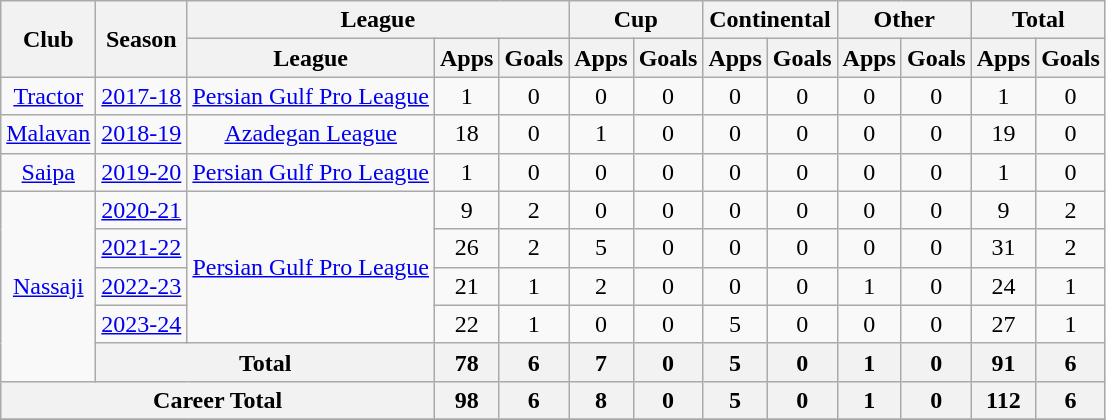<table class="wikitable"style="text-align:center;">
<tr>
<th rowspan=2>Club</th>
<th rowspan=2>Season</th>
<th colspan=3>League</th>
<th colspan=2>Cup</th>
<th colspan=2>Continental</th>
<th colspan=2>Other</th>
<th colspan=2>Total</th>
</tr>
<tr>
<th>League</th>
<th>Apps</th>
<th>Goals</th>
<th>Apps</th>
<th>Goals</th>
<th>Apps</th>
<th>Goals</th>
<th>Apps</th>
<th>Goals</th>
<th>Apps</th>
<th>Goals</th>
</tr>
<tr>
<td><a href='#'>Tractor</a></td>
<td><a href='#'>2017-18</a></td>
<td><a href='#'>Persian Gulf Pro League</a></td>
<td>1</td>
<td>0</td>
<td>0</td>
<td>0</td>
<td>0</td>
<td>0</td>
<td>0</td>
<td>0</td>
<td>1</td>
<td>0</td>
</tr>
<tr>
<td><a href='#'>Malavan</a></td>
<td><a href='#'>2018-19</a></td>
<td><a href='#'>Azadegan League</a></td>
<td>18</td>
<td>0</td>
<td>1</td>
<td>0</td>
<td>0</td>
<td>0</td>
<td>0</td>
<td>0</td>
<td>19</td>
<td>0</td>
</tr>
<tr>
<td><a href='#'>Saipa</a></td>
<td><a href='#'>2019-20</a></td>
<td><a href='#'>Persian Gulf Pro League</a></td>
<td>1</td>
<td>0</td>
<td>0</td>
<td>0</td>
<td>0</td>
<td>0</td>
<td>0</td>
<td>0</td>
<td>1</td>
<td>0</td>
</tr>
<tr>
<td rowspan="5"><a href='#'>Nassaji</a></td>
<td><a href='#'>2020-21</a></td>
<td rowspan="4"><a href='#'>Persian Gulf Pro League</a></td>
<td>9</td>
<td>2</td>
<td>0</td>
<td>0</td>
<td>0</td>
<td>0</td>
<td>0</td>
<td>0</td>
<td>9</td>
<td>2</td>
</tr>
<tr>
<td><a href='#'>2021-22</a></td>
<td>26</td>
<td>2</td>
<td>5</td>
<td>0</td>
<td>0</td>
<td>0</td>
<td>0</td>
<td>0</td>
<td>31</td>
<td>2</td>
</tr>
<tr>
<td><a href='#'>2022-23</a></td>
<td>21</td>
<td>1</td>
<td>2</td>
<td>0</td>
<td>0</td>
<td>0</td>
<td>1</td>
<td>0</td>
<td>24</td>
<td>1</td>
</tr>
<tr>
<td><a href='#'>2023-24</a></td>
<td>22</td>
<td>1</td>
<td>0</td>
<td>0</td>
<td>5</td>
<td>0</td>
<td>0</td>
<td>0</td>
<td>27</td>
<td>1</td>
</tr>
<tr>
<th colspan=2>Total</th>
<th>78</th>
<th>6</th>
<th>7</th>
<th>0</th>
<th>5</th>
<th>0</th>
<th>1</th>
<th>0</th>
<th>91</th>
<th>6</th>
</tr>
<tr>
<th colspan=3>Career Total</th>
<th>98</th>
<th>6</th>
<th>8</th>
<th>0</th>
<th>5</th>
<th>0</th>
<th>1</th>
<th>0</th>
<th>112</th>
<th>6</th>
</tr>
<tr>
</tr>
</table>
